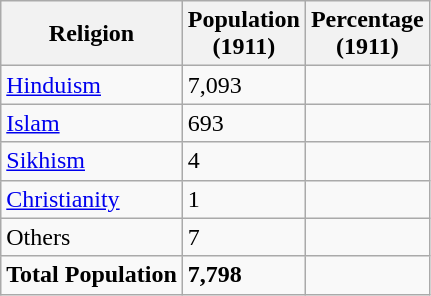<table class="wikitable sortable">
<tr>
<th>Religion</th>
<th>Population<br>(1911)</th>
<th>Percentage<br>(1911)</th>
</tr>
<tr>
<td><a href='#'>Hinduism</a> </td>
<td>7,093</td>
<td></td>
</tr>
<tr>
<td><a href='#'>Islam</a> </td>
<td>693</td>
<td></td>
</tr>
<tr>
<td><a href='#'>Sikhism</a> </td>
<td>4</td>
<td></td>
</tr>
<tr>
<td><a href='#'>Christianity</a> </td>
<td>1</td>
<td></td>
</tr>
<tr>
<td>Others </td>
<td>7</td>
<td></td>
</tr>
<tr>
<td><strong>Total Population</strong></td>
<td><strong>7,798</strong></td>
<td><strong></strong></td>
</tr>
</table>
